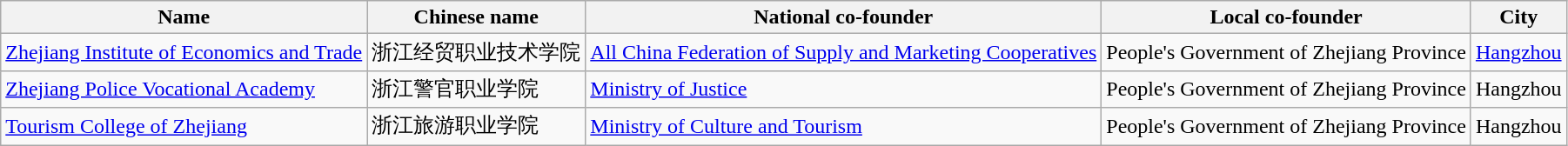<table class="wikitable + sortable">
<tr>
<th>Name</th>
<th>Chinese name</th>
<th>National co-founder</th>
<th>Local co-founder</th>
<th>City</th>
</tr>
<tr>
<td><a href='#'>Zhejiang Institute of Economics and Trade</a></td>
<td>浙江经贸职业技术学院</td>
<td><a href='#'>All China Federation of Supply and Marketing Cooperatives</a></td>
<td>People's Government of Zhejiang Province</td>
<td><a href='#'>Hangzhou</a></td>
</tr>
<tr>
<td><a href='#'>Zhejiang Police Vocational Academy</a></td>
<td>浙江警官职业学院</td>
<td><a href='#'>Ministry of Justice</a></td>
<td>People's Government of Zhejiang Province</td>
<td>Hangzhou</td>
</tr>
<tr>
<td><a href='#'>Tourism College of Zhejiang</a></td>
<td>浙江旅游职业学院</td>
<td><a href='#'>Ministry of Culture and Tourism</a></td>
<td>People's Government of Zhejiang Province</td>
<td>Hangzhou</td>
</tr>
</table>
